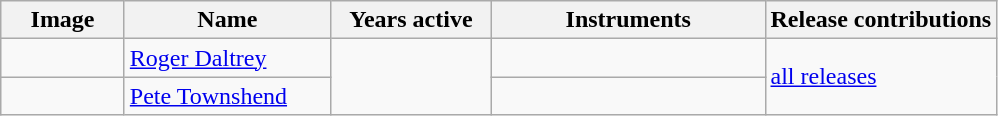<table class="wikitable">
<tr>
<th width="75">Image</th>
<th width="130">Name</th>
<th width="100">Years active</th>
<th width="175">Instruments</th>
<th>Release contributions</th>
</tr>
<tr>
<td></td>
<td><a href='#'>Roger Daltrey</a></td>
<td rowspan="2"></td>
<td></td>
<td rowspan="2"><a href='#'>all releases</a></td>
</tr>
<tr>
<td></td>
<td><a href='#'>Pete Townshend</a></td>
<td></td>
</tr>
</table>
